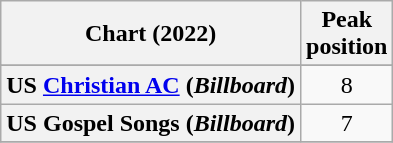<table class="wikitable plainrowheaders" style="text-align:center">
<tr>
<th scope="col">Chart (2022)</th>
<th scope="col">Peak<br>position</th>
</tr>
<tr>
</tr>
<tr>
</tr>
<tr>
<th scope="row">US <a href='#'>Christian AC</a> (<em>Billboard</em>)</th>
<td>8</td>
</tr>
<tr>
<th scope="row">US Gospel Songs (<em>Billboard</em>)</th>
<td>7</td>
</tr>
<tr>
</tr>
</table>
